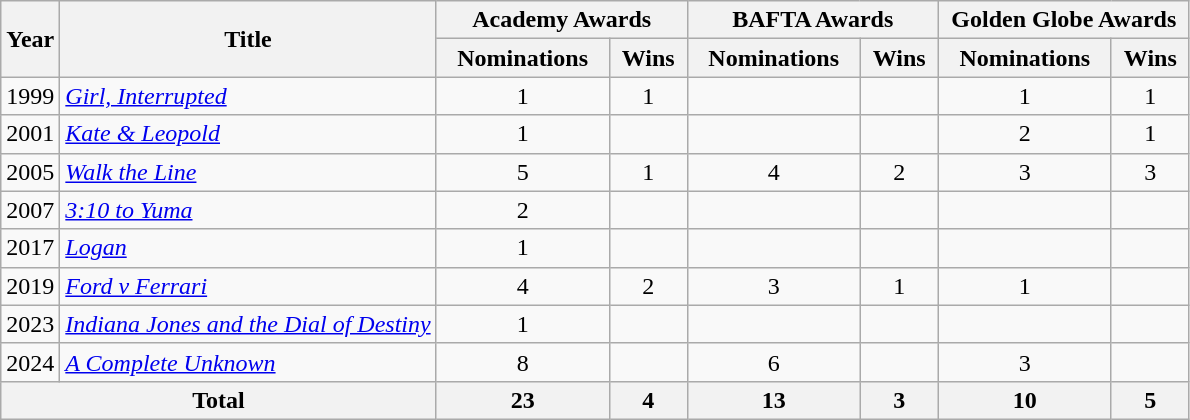<table class="wikitable">
<tr>
<th rowspan="2">Year</th>
<th rowspan="2">Title</th>
<th colspan="2" style="text-align:center;" width=160>Academy Awards</th>
<th colspan="2" style="text-align:center;" width=160>BAFTA Awards</th>
<th colspan="2" style="text-align:center;" width=160>Golden Globe Awards</th>
</tr>
<tr>
<th>Nominations</th>
<th>Wins</th>
<th>Nominations</th>
<th>Wins</th>
<th>Nominations</th>
<th>Wins</th>
</tr>
<tr>
<td>1999</td>
<td><em><a href='#'>Girl, Interrupted</a></em></td>
<td align="center">1</td>
<td align="center">1</td>
<td></td>
<td></td>
<td align="center">1</td>
<td align="center">1</td>
</tr>
<tr>
<td>2001</td>
<td><em><a href='#'>Kate & Leopold</a></em></td>
<td align="center">1</td>
<td></td>
<td></td>
<td></td>
<td align="center">2</td>
<td align="center">1</td>
</tr>
<tr>
<td>2005</td>
<td><em><a href='#'>Walk the Line</a></em></td>
<td align="center">5</td>
<td align="center">1</td>
<td align="center">4</td>
<td align="center">2</td>
<td align="center">3</td>
<td align="center">3</td>
</tr>
<tr>
<td>2007</td>
<td><em><a href='#'>3:10 to Yuma</a></em></td>
<td align="center">2</td>
<td></td>
<td></td>
<td></td>
<td></td>
<td></td>
</tr>
<tr>
<td>2017</td>
<td><em><a href='#'>Logan</a></em></td>
<td align=center>1</td>
<td></td>
<td></td>
<td></td>
<td></td>
<td></td>
</tr>
<tr>
<td>2019</td>
<td><em><a href='#'>Ford v Ferrari</a></em></td>
<td align=center>4</td>
<td align=center>2</td>
<td align=center>3</td>
<td align=center>1</td>
<td align=center>1</td>
<td></td>
</tr>
<tr>
<td>2023</td>
<td><em><a href='#'>Indiana Jones and the Dial of Destiny</a></em></td>
<td align="center">1</td>
<td></td>
<td></td>
<td></td>
<td></td>
<td></td>
</tr>
<tr>
<td>2024</td>
<td><em><a href='#'>A Complete Unknown</a></em></td>
<td align="center">8</td>
<td></td>
<td align="center">6</td>
<td></td>
<td align="center">3</td>
<td></td>
</tr>
<tr>
<th colspan="2">Total</th>
<th align="center">23</th>
<th align="center">4</th>
<th align="center">13</th>
<th align="center">3</th>
<th align="center">10</th>
<th align="center">5</th>
</tr>
</table>
